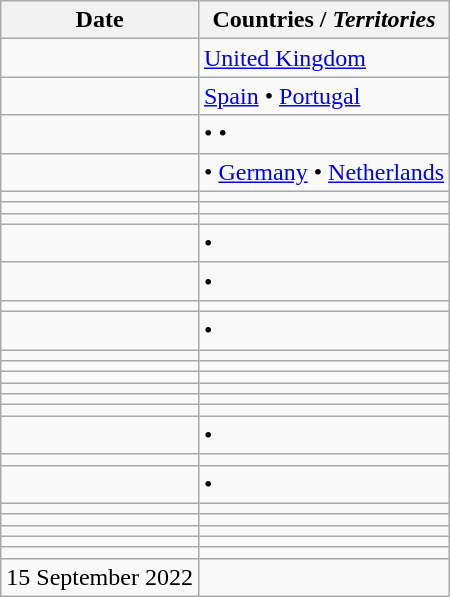<table class="wikitable mw-datatable">
<tr>
<th scope="col">Date</th>
<th scope="col">Countries / <em>Territories</em></th>
</tr>
<tr>
<td></td>
<td> <a href='#'>United Kingdom</a></td>
</tr>
<tr>
<td></td>
<td> <a href='#'>Spain</a> •  <a href='#'>Portugal</a></td>
</tr>
<tr>
<td></td>
<td> •  • </td>
</tr>
<tr>
<td></td>
<td> •  <a href='#'>Germany</a> •  <a href='#'>Netherlands</a></td>
</tr>
<tr>
<td></td>
<td></td>
</tr>
<tr>
<td></td>
<td></td>
</tr>
<tr>
<td></td>
<td></td>
</tr>
<tr>
<td></td>
<td> • </td>
</tr>
<tr>
<td></td>
<td> • </td>
</tr>
<tr>
<td></td>
<td></td>
</tr>
<tr>
<td></td>
<td> • </td>
</tr>
<tr>
<td></td>
<td><em></em></td>
</tr>
<tr>
<td></td>
<td></td>
</tr>
<tr>
<td></td>
<td></td>
</tr>
<tr>
<td></td>
<td></td>
</tr>
<tr>
<td></td>
<td></td>
</tr>
<tr>
<td></td>
<td></td>
</tr>
<tr>
<td></td>
<td> • </td>
</tr>
<tr>
<td></td>
<td></td>
</tr>
<tr>
<td></td>
<td> • </td>
</tr>
<tr>
<td></td>
<td></td>
</tr>
<tr>
<td></td>
<td></td>
</tr>
<tr>
<td></td>
<td></td>
</tr>
<tr>
<td></td>
<td></td>
</tr>
<tr>
<td></td>
<td></td>
</tr>
<tr>
<td>15 September 2022</td>
<td></td>
</tr>
</table>
